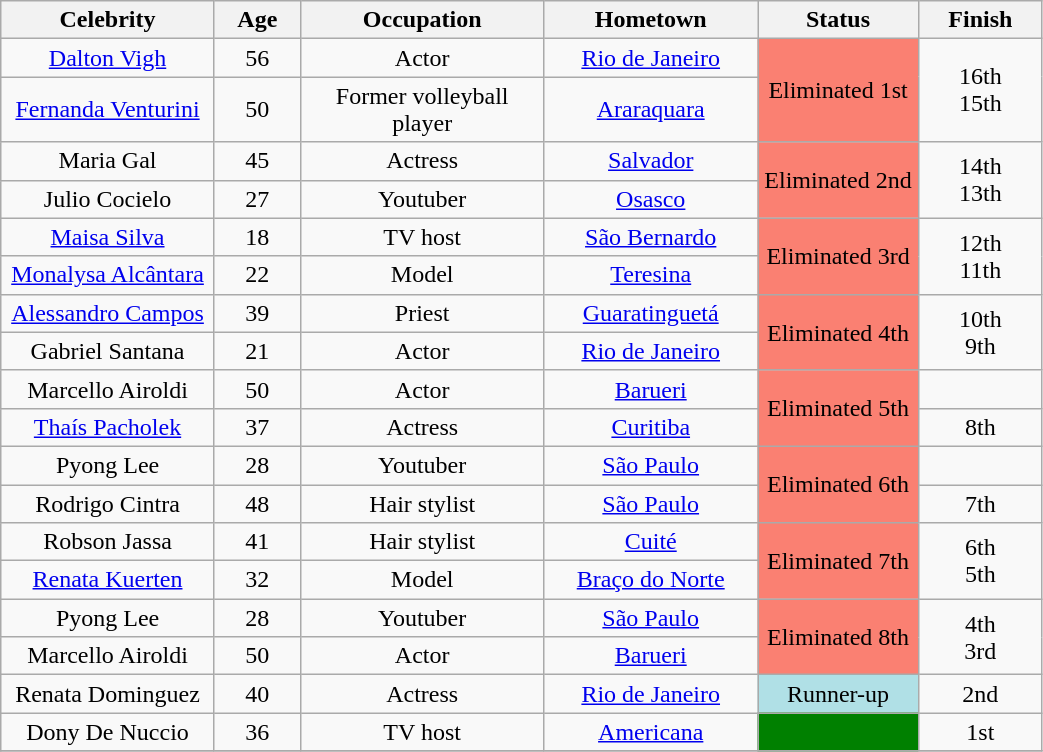<table class="wikitable" style="text-align:center;">
<tr>
<th width=135>Celebrity</th>
<th width=050>Age</th>
<th width=155>Occupation</th>
<th width=135>Hometown</th>
<th width=100>Status</th>
<th width=075>Finish</th>
</tr>
<tr>
<td><a href='#'>Dalton Vigh</a></td>
<td>56</td>
<td>Actor</td>
<td><a href='#'>Rio de Janeiro</a></td>
<td rowspan=2 bgcolor=FA8072>Eliminated 1st</td>
<td rowspan=2>16th<br>15th</td>
</tr>
<tr>
<td><a href='#'>Fernanda Venturini</a></td>
<td>50</td>
<td>Former volleyball player</td>
<td><a href='#'>Araraquara</a></td>
</tr>
<tr>
<td>Maria Gal</td>
<td>45</td>
<td>Actress</td>
<td><a href='#'>Salvador</a></td>
<td rowspan=2 bgcolor=FA8072>Eliminated 2nd</td>
<td rowspan=2>14th<br>13th</td>
</tr>
<tr>
<td>Julio Cocielo</td>
<td>27</td>
<td>Youtuber</td>
<td><a href='#'>Osasco</a></td>
</tr>
<tr>
<td><a href='#'>Maisa Silva</a></td>
<td>18</td>
<td>TV host</td>
<td><a href='#'>São Bernardo</a></td>
<td rowspan=2 bgcolor=FA8072>Eliminated 3rd</td>
<td rowspan=2>12th<br>11th</td>
</tr>
<tr>
<td><a href='#'>Monalysa Alcântara</a></td>
<td>22</td>
<td>Model</td>
<td><a href='#'>Teresina</a></td>
</tr>
<tr>
<td><a href='#'>Alessandro Campos</a></td>
<td>39</td>
<td>Priest</td>
<td><a href='#'>Guaratinguetá</a></td>
<td rowspan=2 bgcolor=FA8072>Eliminated 4th</td>
<td rowspan=2>10th<br>9th</td>
</tr>
<tr>
<td>Gabriel Santana</td>
<td>21</td>
<td>Actor</td>
<td><a href='#'>Rio de Janeiro</a></td>
</tr>
<tr>
<td>Marcello Airoldi</td>
<td>50</td>
<td>Actor</td>
<td><a href='#'>Barueri</a></td>
<td bgcolor=FA8072 rowspan=2>Eliminated 5th</td>
<td></td>
</tr>
<tr>
<td><a href='#'>Thaís Pacholek</a></td>
<td>37</td>
<td>Actress</td>
<td><a href='#'>Curitiba</a></td>
<td>8th</td>
</tr>
<tr>
<td>Pyong Lee</td>
<td>28</td>
<td>Youtuber</td>
<td><a href='#'>São Paulo</a></td>
<td rowspan=2 bgcolor=FA8072>Eliminated 6th</td>
<td></td>
</tr>
<tr>
<td>Rodrigo Cintra</td>
<td>48</td>
<td>Hair stylist</td>
<td><a href='#'>São Paulo</a></td>
<td>7th</td>
</tr>
<tr>
<td>Robson Jassa</td>
<td>41</td>
<td>Hair stylist</td>
<td><a href='#'>Cuité</a></td>
<td rowspan=2 bgcolor=FA8072>Eliminated 7th</td>
<td rowspan=2>6th<br>5th</td>
</tr>
<tr>
<td><a href='#'>Renata Kuerten</a></td>
<td>32</td>
<td>Model</td>
<td><a href='#'>Braço do Norte</a></td>
</tr>
<tr>
<td>Pyong Lee</td>
<td>28</td>
<td>Youtuber</td>
<td><a href='#'>São Paulo</a></td>
<td rowspan=2 bgcolor=FA8072>Eliminated 8th</td>
<td rowspan=2>4th<br>3rd</td>
</tr>
<tr>
<td>Marcello Airoldi</td>
<td>50</td>
<td>Actor</td>
<td><a href='#'>Barueri</a></td>
</tr>
<tr>
<td>Renata Dominguez</td>
<td>40</td>
<td>Actress</td>
<td><a href='#'>Rio de Janeiro</a></td>
<td bgcolor=B0E0E6>Runner-up</td>
<td>2nd</td>
</tr>
<tr>
<td>Dony De Nuccio</td>
<td>36</td>
<td>TV host</td>
<td><a href='#'>Americana</a></td>
<td bgcolor=008000></td>
<td>1st</td>
</tr>
<tr>
</tr>
</table>
